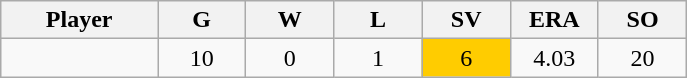<table class="wikitable sortable">
<tr>
<th bgcolor="#DDDDFF" width="16%">Player</th>
<th bgcolor="#DDDDFF" width="9%">G</th>
<th bgcolor="#DDDDFF" width="9%">W</th>
<th bgcolor="#DDDDFF" width="9%">L</th>
<th bgcolor="#DDDDFF" width="9%">SV</th>
<th bgcolor="#DDDDFF" width="9%">ERA</th>
<th bgcolor="#DDDDFF" width="9%">SO</th>
</tr>
<tr align="center">
<td></td>
<td>10</td>
<td>0</td>
<td>1</td>
<td bgcolor=#ffcc00>6</td>
<td>4.03</td>
<td>20</td>
</tr>
</table>
